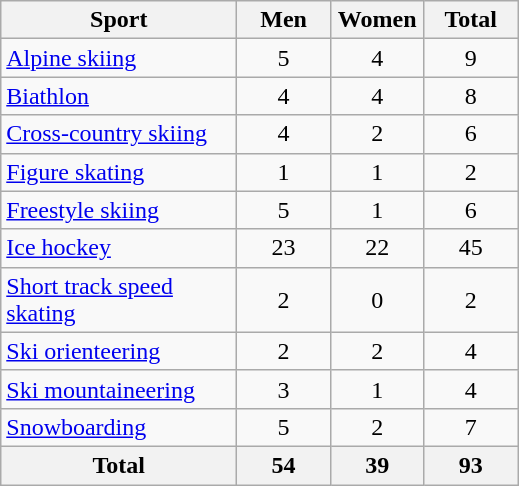<table class="wikitable sortable" style="text-align:center">
<tr>
<th width="150">Sport</th>
<th width="55">Men</th>
<th width="55">Women</th>
<th width="55">Total</th>
</tr>
<tr>
<td align="left"><a href='#'>Alpine skiing</a></td>
<td>5</td>
<td>4</td>
<td>9</td>
</tr>
<tr>
<td align="left"><a href='#'>Biathlon</a></td>
<td>4</td>
<td>4</td>
<td>8</td>
</tr>
<tr>
<td align="left"><a href='#'>Cross-country skiing</a></td>
<td>4</td>
<td>2</td>
<td>6</td>
</tr>
<tr>
<td align="left"><a href='#'>Figure skating</a></td>
<td>1</td>
<td>1</td>
<td>2</td>
</tr>
<tr>
<td align="left"><a href='#'>Freestyle skiing</a></td>
<td>5</td>
<td>1</td>
<td>6</td>
</tr>
<tr>
<td align="left"><a href='#'>Ice hockey</a></td>
<td>23</td>
<td>22</td>
<td>45</td>
</tr>
<tr>
<td align="left"><a href='#'>Short track speed skating</a></td>
<td>2</td>
<td>0</td>
<td>2</td>
</tr>
<tr>
<td align="left"><a href='#'>Ski orienteering</a></td>
<td>2</td>
<td>2</td>
<td>4</td>
</tr>
<tr>
<td align="left"><a href='#'>Ski mountaineering</a></td>
<td>3</td>
<td>1</td>
<td>4</td>
</tr>
<tr>
<td align="left"><a href='#'>Snowboarding</a></td>
<td>5</td>
<td>2</td>
<td>7</td>
</tr>
<tr>
<th>Total</th>
<th>54</th>
<th>39</th>
<th>93</th>
</tr>
</table>
